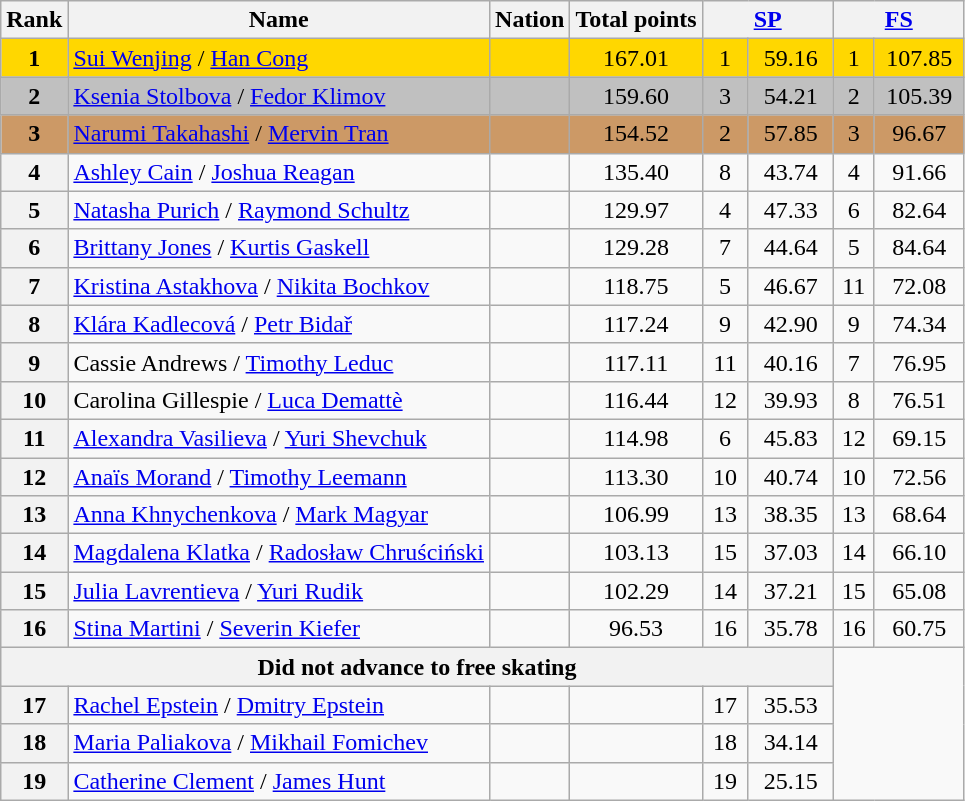<table class="wikitable">
<tr>
<th>Rank</th>
<th>Name</th>
<th>Nation</th>
<th>Total points</th>
<th colspan="2" width="80px"><a href='#'>SP</a></th>
<th colspan="2" width="80px"><a href='#'>FS</a></th>
</tr>
<tr bgcolor="gold">
<td align="center"><strong>1</strong></td>
<td><a href='#'>Sui Wenjing</a> / <a href='#'>Han Cong</a></td>
<td></td>
<td align="center">167.01</td>
<td align="center">1</td>
<td align="center">59.16</td>
<td align="center">1</td>
<td align="center">107.85</td>
</tr>
<tr bgcolor="silver">
<td align="center"><strong>2</strong></td>
<td><a href='#'>Ksenia Stolbova</a> / <a href='#'>Fedor Klimov</a></td>
<td></td>
<td align="center">159.60</td>
<td align="center">3</td>
<td align="center">54.21</td>
<td align="center">2</td>
<td align="center">105.39</td>
</tr>
<tr bgcolor="cc9966">
<td align="center"><strong>3</strong></td>
<td><a href='#'>Narumi Takahashi</a> / <a href='#'>Mervin Tran</a></td>
<td></td>
<td align="center">154.52</td>
<td align="center">2</td>
<td align="center">57.85</td>
<td align="center">3</td>
<td align="center">96.67</td>
</tr>
<tr>
<th>4</th>
<td><a href='#'>Ashley Cain</a> / <a href='#'>Joshua Reagan</a></td>
<td></td>
<td align="center">135.40</td>
<td align="center">8</td>
<td align="center">43.74</td>
<td align="center">4</td>
<td align="center">91.66</td>
</tr>
<tr>
<th>5</th>
<td><a href='#'>Natasha Purich</a> / <a href='#'>Raymond Schultz</a></td>
<td></td>
<td align="center">129.97</td>
<td align="center">4</td>
<td align="center">47.33</td>
<td align="center">6</td>
<td align="center">82.64</td>
</tr>
<tr>
<th>6</th>
<td><a href='#'>Brittany Jones</a> / <a href='#'>Kurtis Gaskell</a></td>
<td></td>
<td align="center">129.28</td>
<td align="center">7</td>
<td align="center">44.64</td>
<td align="center">5</td>
<td align="center">84.64</td>
</tr>
<tr>
<th>7</th>
<td><a href='#'>Kristina Astakhova</a> / <a href='#'>Nikita Bochkov</a></td>
<td></td>
<td align="center">118.75</td>
<td align="center">5</td>
<td align="center">46.67</td>
<td align="center">11</td>
<td align="center">72.08</td>
</tr>
<tr>
<th>8</th>
<td><a href='#'>Klára Kadlecová</a> / <a href='#'>Petr Bidař</a></td>
<td></td>
<td align="center">117.24</td>
<td align="center">9</td>
<td align="center">42.90</td>
<td align="center">9</td>
<td align="center">74.34</td>
</tr>
<tr>
<th>9</th>
<td>Cassie Andrews / <a href='#'>Timothy Leduc</a></td>
<td></td>
<td align="center">117.11</td>
<td align="center">11</td>
<td align="center">40.16</td>
<td align="center">7</td>
<td align="center">76.95</td>
</tr>
<tr>
<th>10</th>
<td>Carolina Gillespie / <a href='#'>Luca Demattè</a></td>
<td></td>
<td align="center">116.44</td>
<td align="center">12</td>
<td align="center">39.93</td>
<td align="center">8</td>
<td align="center">76.51</td>
</tr>
<tr>
<th>11</th>
<td><a href='#'>Alexandra Vasilieva</a> / <a href='#'>Yuri Shevchuk</a></td>
<td></td>
<td align="center">114.98</td>
<td align="center">6</td>
<td align="center">45.83</td>
<td align="center">12</td>
<td align="center">69.15</td>
</tr>
<tr>
<th>12</th>
<td><a href='#'>Anaïs Morand</a> / <a href='#'>Timothy Leemann</a></td>
<td></td>
<td align="center">113.30</td>
<td align="center">10</td>
<td align="center">40.74</td>
<td align="center">10</td>
<td align="center">72.56</td>
</tr>
<tr>
<th>13</th>
<td><a href='#'>Anna Khnychenkova</a> / <a href='#'>Mark Magyar</a></td>
<td></td>
<td align="center">106.99</td>
<td align="center">13</td>
<td align="center">38.35</td>
<td align="center">13</td>
<td align="center">68.64</td>
</tr>
<tr>
<th>14</th>
<td><a href='#'>Magdalena Klatka</a> / <a href='#'>Radosław Chruściński</a></td>
<td></td>
<td align="center">103.13</td>
<td align="center">15</td>
<td align="center">37.03</td>
<td align="center">14</td>
<td align="center">66.10</td>
</tr>
<tr>
<th>15</th>
<td><a href='#'>Julia Lavrentieva</a> / <a href='#'>Yuri Rudik</a></td>
<td></td>
<td align="center">102.29</td>
<td align="center">14</td>
<td align="center">37.21</td>
<td align="center">15</td>
<td align="center">65.08</td>
</tr>
<tr>
<th>16</th>
<td><a href='#'>Stina Martini</a> / <a href='#'>Severin Kiefer</a></td>
<td></td>
<td align="center">96.53</td>
<td align="center">16</td>
<td align="center">35.78</td>
<td align="center">16</td>
<td align="center">60.75</td>
</tr>
<tr>
<th colspan=6>Did not advance to free skating</th>
</tr>
<tr>
<th>17</th>
<td><a href='#'>Rachel Epstein</a> / <a href='#'>Dmitry Epstein</a></td>
<td></td>
<td align="center"></td>
<td align="center">17</td>
<td align="center">35.53</td>
</tr>
<tr>
<th>18</th>
<td><a href='#'>Maria Paliakova</a> / <a href='#'>Mikhail Fomichev</a></td>
<td></td>
<td align="center"></td>
<td align="center">18</td>
<td align="center">34.14</td>
</tr>
<tr>
<th>19</th>
<td><a href='#'>Catherine Clement</a> / <a href='#'>James Hunt</a></td>
<td></td>
<td align="center"></td>
<td align="center">19</td>
<td align="center">25.15</td>
</tr>
</table>
